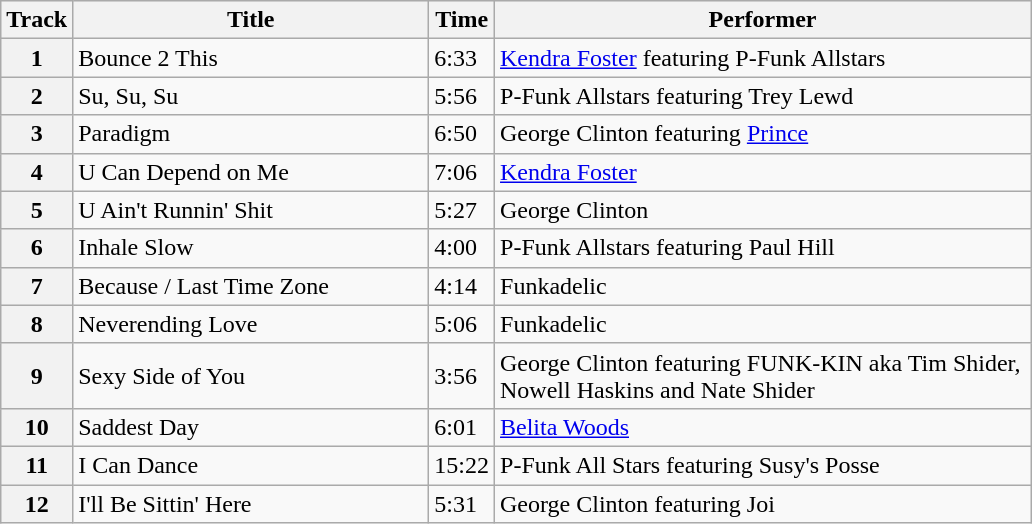<table class="wikitable">
<tr style="background: #efefef;">
<th align="left" width="10">Track</th>
<th align="left" width="230">Title</th>
<th align="left" width="10">Time</th>
<th align="left" width="350">Performer</th>
</tr>
<tr>
<th scope="row">1</th>
<td>Bounce 2 This</td>
<td>6:33</td>
<td><a href='#'>Kendra Foster</a> featuring P-Funk Allstars</td>
</tr>
<tr>
<th scope="row">2</th>
<td>Su, Su, Su</td>
<td>5:56</td>
<td>P-Funk Allstars featuring Trey Lewd</td>
</tr>
<tr>
<th scope="row">3</th>
<td>Paradigm</td>
<td>6:50</td>
<td>George Clinton featuring <a href='#'>Prince</a></td>
</tr>
<tr>
<th scope="row">4</th>
<td>U Can Depend on Me</td>
<td>7:06</td>
<td><a href='#'>Kendra Foster</a></td>
</tr>
<tr>
<th scope="row">5</th>
<td>U Ain't Runnin' Shit</td>
<td>5:27</td>
<td>George Clinton</td>
</tr>
<tr>
<th scope="row">6</th>
<td>Inhale Slow</td>
<td>4:00</td>
<td>P-Funk Allstars featuring Paul Hill</td>
</tr>
<tr>
<th scope="row">7</th>
<td>Because / Last Time Zone</td>
<td>4:14</td>
<td>Funkadelic</td>
</tr>
<tr>
<th scope="row">8</th>
<td>Neverending Love</td>
<td>5:06</td>
<td>Funkadelic</td>
</tr>
<tr>
<th scope="row">9</th>
<td>Sexy Side of You</td>
<td>3:56</td>
<td>George Clinton featuring FUNK-KIN aka Tim Shider, Nowell Haskins and Nate Shider</td>
</tr>
<tr>
<th scope="row">10</th>
<td>Saddest Day</td>
<td>6:01</td>
<td><a href='#'>Belita Woods</a></td>
</tr>
<tr>
<th scope="row">11</th>
<td>I Can Dance</td>
<td>15:22</td>
<td>P-Funk All Stars featuring Susy's Posse</td>
</tr>
<tr>
<th scope="row">12</th>
<td>I'll Be Sittin' Here</td>
<td>5:31</td>
<td>George Clinton featuring Joi</td>
</tr>
</table>
